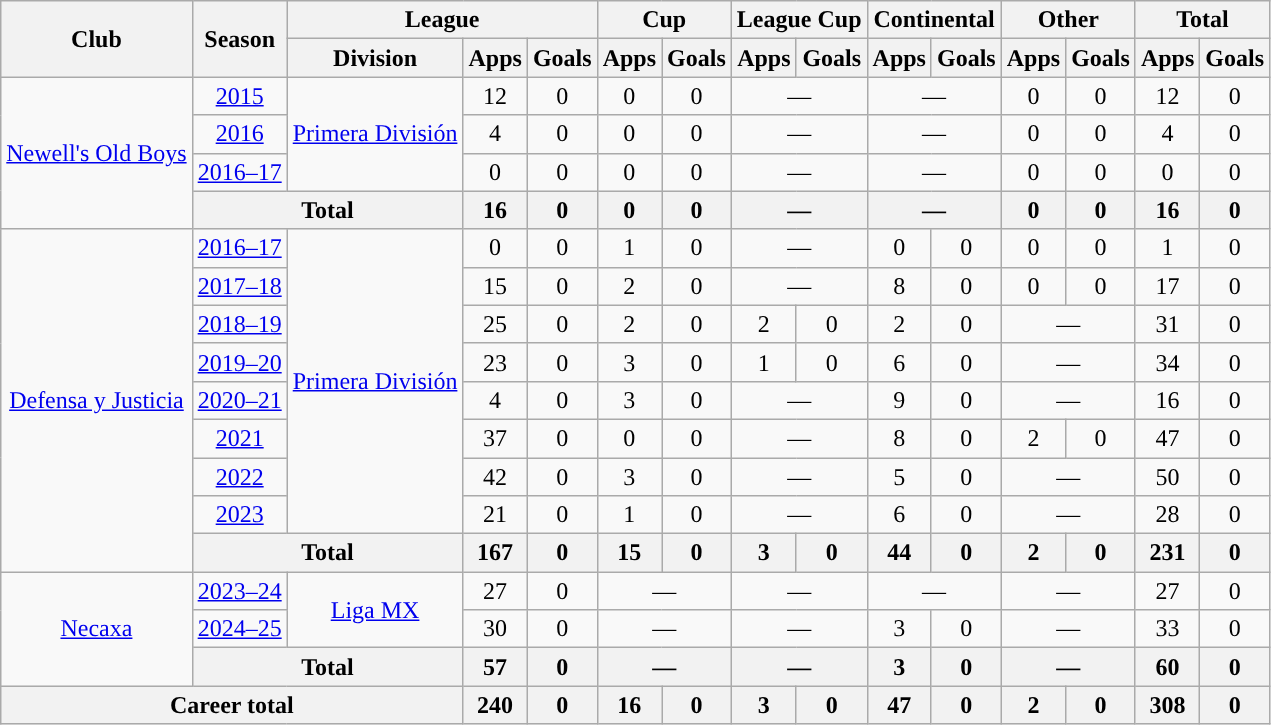<table class="wikitable" style="text-align:center">
<tr>
<th rowspan="2">Club</th>
<th rowspan="2">Season</th>
<th colspan="3">League</th>
<th colspan="2">Cup</th>
<th colspan="2">League Cup</th>
<th colspan="2">Continental</th>
<th colspan="2">Other</th>
<th colspan="2">Total</th>
</tr>
<tr>
<th>Division</th>
<th>Apps</th>
<th>Goals</th>
<th>Apps</th>
<th>Goals</th>
<th>Apps</th>
<th>Goals</th>
<th>Apps</th>
<th>Goals</th>
<th>Apps</th>
<th>Goals</th>
<th>Apps</th>
<th>Goals</th>
</tr>
<tr>
<td rowspan="4"><a href='#'>Newell's Old Boys</a></td>
<td><a href='#'>2015</a></td>
<td rowspan="3"><a href='#'>Primera División</a></td>
<td>12</td>
<td>0</td>
<td>0</td>
<td>0</td>
<td colspan="2">—</td>
<td colspan="2">—</td>
<td>0</td>
<td>0</td>
<td>12</td>
<td>0</td>
</tr>
<tr>
<td><a href='#'>2016</a></td>
<td>4</td>
<td>0</td>
<td>0</td>
<td>0</td>
<td colspan="2">—</td>
<td colspan="2">—</td>
<td>0</td>
<td>0</td>
<td>4</td>
<td>0</td>
</tr>
<tr>
<td><a href='#'>2016–17</a></td>
<td>0</td>
<td>0</td>
<td>0</td>
<td>0</td>
<td colspan="2">—</td>
<td colspan="2">—</td>
<td>0</td>
<td>0</td>
<td>0</td>
<td>0</td>
</tr>
<tr>
<th colspan="2">Total</th>
<th>16</th>
<th>0</th>
<th>0</th>
<th>0</th>
<th colspan="2">—</th>
<th colspan="2">—</th>
<th>0</th>
<th>0</th>
<th>16</th>
<th>0</th>
</tr>
<tr>
<td rowspan="9"><a href='#'>Defensa y Justicia</a></td>
<td><a href='#'>2016–17</a></td>
<td rowspan="8"><a href='#'>Primera División</a></td>
<td>0</td>
<td>0</td>
<td>1</td>
<td>0</td>
<td colspan="2">—</td>
<td>0</td>
<td>0</td>
<td>0</td>
<td>0</td>
<td>1</td>
<td>0</td>
</tr>
<tr>
<td><a href='#'>2017–18</a></td>
<td>15</td>
<td>0</td>
<td>2</td>
<td>0</td>
<td colspan="2">—</td>
<td>8</td>
<td>0</td>
<td>0</td>
<td>0</td>
<td>17</td>
<td>0</td>
</tr>
<tr>
<td><a href='#'>2018–19</a></td>
<td>25</td>
<td>0</td>
<td>2</td>
<td>0</td>
<td>2</td>
<td>0</td>
<td>2</td>
<td>0</td>
<td colspan="2">—</td>
<td>31</td>
<td>0</td>
</tr>
<tr>
<td><a href='#'>2019–20</a></td>
<td>23</td>
<td>0</td>
<td>3</td>
<td>0</td>
<td>1</td>
<td>0</td>
<td>6</td>
<td>0</td>
<td colspan="2">—</td>
<td>34</td>
<td>0</td>
</tr>
<tr>
<td><a href='#'>2020–21</a></td>
<td>4</td>
<td>0</td>
<td>3</td>
<td>0</td>
<td colspan="2">—</td>
<td>9</td>
<td>0</td>
<td colspan="2">—</td>
<td>16</td>
<td>0</td>
</tr>
<tr>
<td><a href='#'>2021</a></td>
<td>37</td>
<td>0</td>
<td>0</td>
<td>0</td>
<td colspan="2">—</td>
<td>8</td>
<td>0</td>
<td>2</td>
<td>0</td>
<td>47</td>
<td>0</td>
</tr>
<tr>
<td><a href='#'>2022</a></td>
<td>42</td>
<td>0</td>
<td>3</td>
<td>0</td>
<td colspan="2">—</td>
<td>5</td>
<td>0</td>
<td colspan="2">—</td>
<td>50</td>
<td>0</td>
</tr>
<tr>
<td><a href='#'>2023</a></td>
<td>21</td>
<td>0</td>
<td>1</td>
<td>0</td>
<td colspan="2">—</td>
<td>6</td>
<td>0</td>
<td colspan="2">—</td>
<td>28</td>
<td>0</td>
</tr>
<tr>
<th colspan="2">Total</th>
<th>167</th>
<th>0</th>
<th>15</th>
<th>0</th>
<th>3</th>
<th>0</th>
<th>44</th>
<th>0</th>
<th>2</th>
<th>0</th>
<th>231</th>
<th>0</th>
</tr>
<tr>
<td rowspan="3"><a href='#'>Necaxa</a></td>
<td><a href='#'>2023–24</a></td>
<td rowspan="2"><a href='#'>Liga MX</a></td>
<td>27</td>
<td>0</td>
<td colspan="2">—</td>
<td colspan="2">—</td>
<td colspan="2">—</td>
<td colspan="2">—</td>
<td>27</td>
<td>0</td>
</tr>
<tr>
<td><a href='#'>2024–25</a></td>
<td>30</td>
<td>0</td>
<td colspan="2">—</td>
<td colspan="2">—</td>
<td>3</td>
<td>0</td>
<td colspan="2">—</td>
<td>33</td>
<td>0</td>
</tr>
<tr>
<th colspan="2">Total</th>
<th>57</th>
<th>0</th>
<th colspan="2">—</th>
<th colspan="2">—</th>
<th>3</th>
<th>0</th>
<th colspan="2">—</th>
<th>60</th>
<th>0</th>
</tr>
<tr>
<th colspan="3">Career total</th>
<th>240</th>
<th>0</th>
<th>16</th>
<th>0</th>
<th>3</th>
<th>0</th>
<th>47</th>
<th>0</th>
<th>2</th>
<th>0</th>
<th>308</th>
<th>0</th>
</tr>
</table>
